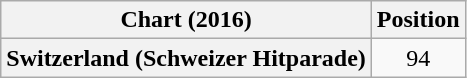<table class="wikitable plainrowheaders" style="text-align:center;">
<tr>
<th scope="col">Chart (2016)</th>
<th scope="col">Position</th>
</tr>
<tr>
<th scope="row">Switzerland (Schweizer Hitparade)</th>
<td>94</td>
</tr>
</table>
